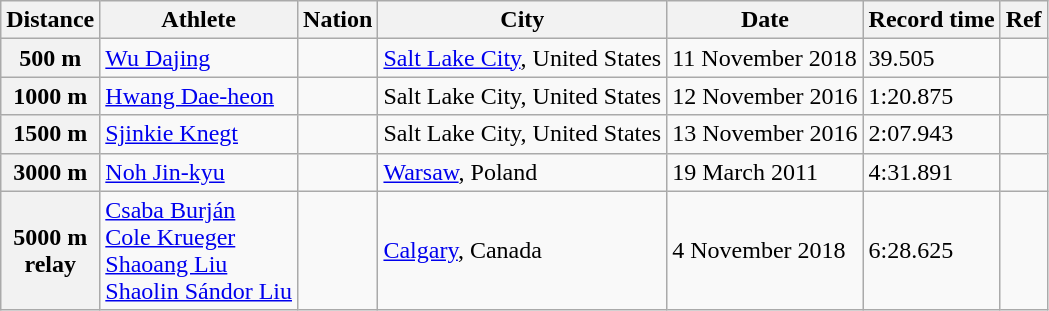<table class="wikitable">
<tr>
<th>Distance</th>
<th>Athlete</th>
<th>Nation</th>
<th>City</th>
<th>Date</th>
<th>Record time</th>
<th>Ref</th>
</tr>
<tr>
<th>500 m</th>
<td><a href='#'>Wu Dajing</a></td>
<td></td>
<td><a href='#'>Salt Lake City</a>, United States</td>
<td>11 November 2018</td>
<td>39.505</td>
<td></td>
</tr>
<tr>
<th>1000 m</th>
<td><a href='#'>Hwang Dae-heon</a></td>
<td></td>
<td>Salt Lake City, United States</td>
<td>12 November 2016</td>
<td>1:20.875</td>
<td></td>
</tr>
<tr>
<th>1500 m</th>
<td><a href='#'>Sjinkie Knegt</a></td>
<td></td>
<td>Salt Lake City, United States</td>
<td>13 November 2016</td>
<td>2:07.943</td>
<td></td>
</tr>
<tr>
<th>3000 m</th>
<td><a href='#'>Noh Jin-kyu</a></td>
<td></td>
<td><a href='#'>Warsaw</a>, Poland</td>
<td>19 March 2011</td>
<td>4:31.891</td>
<td></td>
</tr>
<tr>
<th>5000 m<br>relay</th>
<td><a href='#'>Csaba Burján</a><br><a href='#'>Cole Krueger</a><br><a href='#'>Shaoang Liu</a><br><a href='#'>Shaolin Sándor Liu</a></td>
<td></td>
<td><a href='#'>Calgary</a>, Canada</td>
<td>4 November 2018</td>
<td>6:28.625</td>
<td></td>
</tr>
</table>
